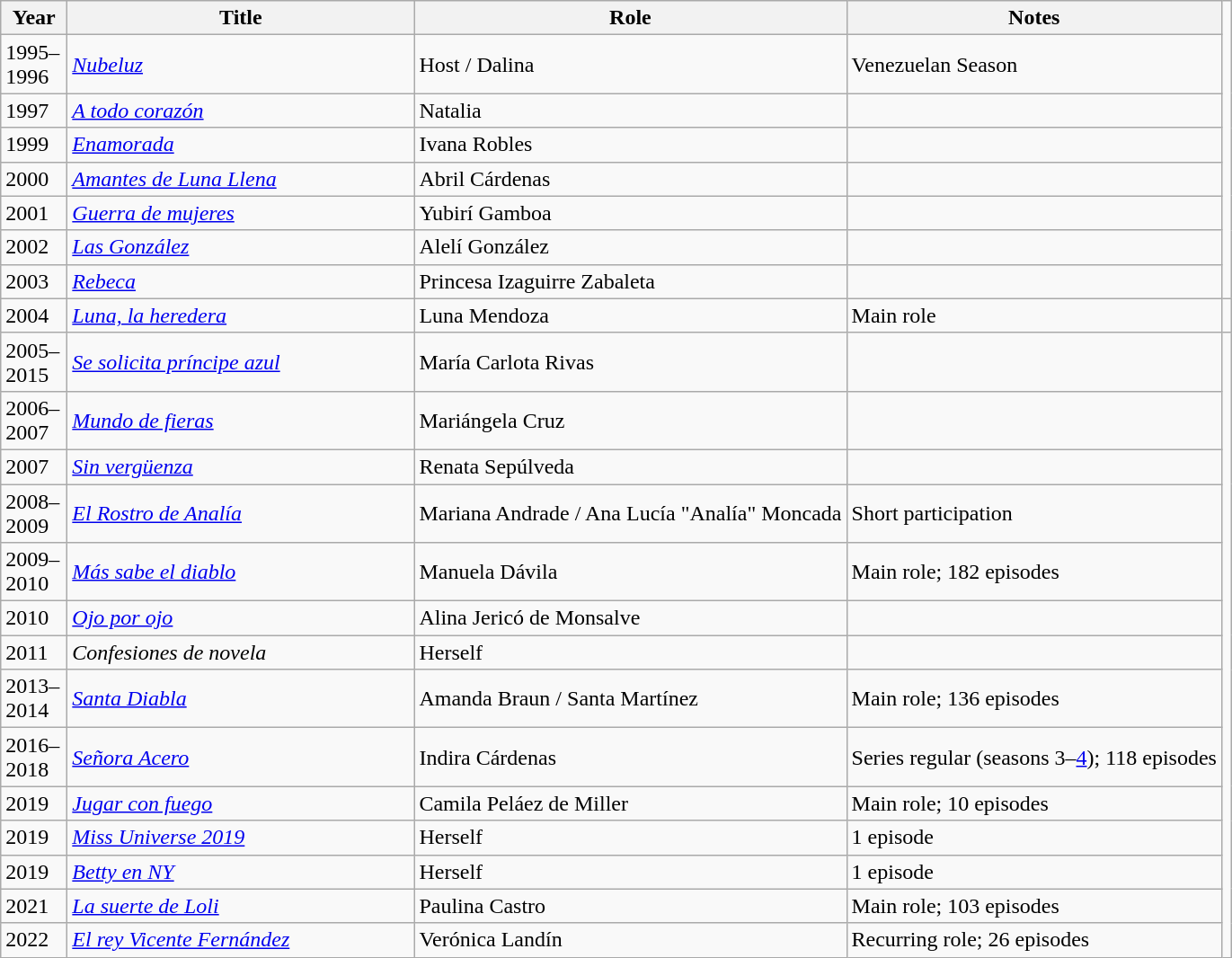<table class="wikitable sortable">
<tr>
<th width="42">Year</th>
<th width="250">Title</th>
<th>Role</th>
<th class="unsortable">Notes</th>
</tr>
<tr>
<td>1995–1996</td>
<td><em><a href='#'>Nubeluz</a></em></td>
<td>Host / Dalina</td>
<td>Venezuelan Season</td>
</tr>
<tr>
<td>1997</td>
<td><em><a href='#'>A todo corazón</a></em></td>
<td>Natalia</td>
<td></td>
</tr>
<tr>
<td>1999</td>
<td><em><a href='#'>Enamorada</a></em></td>
<td>Ivana Robles</td>
<td></td>
</tr>
<tr>
<td>2000</td>
<td><em><a href='#'>Amantes de Luna Llena</a></em></td>
<td>Abril Cárdenas</td>
<td></td>
</tr>
<tr>
<td>2001</td>
<td><em><a href='#'>Guerra de mujeres</a></em></td>
<td>Yubirí Gamboa</td>
<td></td>
</tr>
<tr>
<td>2002</td>
<td><em><a href='#'>Las González</a></em></td>
<td>Alelí González</td>
<td></td>
</tr>
<tr>
<td>2003</td>
<td><em><a href='#'>Rebeca</a></em></td>
<td>Princesa Izaguirre Zabaleta</td>
<td></td>
</tr>
<tr>
<td>2004</td>
<td><em><a href='#'>Luna, la heredera</a></em></td>
<td>Luna Mendoza</td>
<td>Main role</td>
<td></td>
</tr>
<tr>
<td>2005–2015</td>
<td><em><a href='#'>Se solicita príncipe azul</a></em></td>
<td>María Carlota Rivas</td>
<td></td>
</tr>
<tr>
<td>2006–2007</td>
<td><em><a href='#'>Mundo de fieras</a></em></td>
<td>Mariángela Cruz</td>
<td></td>
</tr>
<tr>
<td>2007</td>
<td><em><a href='#'>Sin vergüenza</a></em></td>
<td>Renata Sepúlveda</td>
<td></td>
</tr>
<tr>
<td>2008–2009</td>
<td><em><a href='#'>El Rostro de Analía</a></em></td>
<td>Mariana Andrade / Ana Lucía "Analía" Moncada</td>
<td>Short participation</td>
</tr>
<tr>
<td>2009–2010</td>
<td><em><a href='#'>Más sabe el diablo</a></em></td>
<td>Manuela Dávila</td>
<td>Main role; 182 episodes</td>
</tr>
<tr>
<td>2010</td>
<td><em><a href='#'>Ojo por ojo</a></em></td>
<td>Alina Jericó de Monsalve</td>
<td></td>
</tr>
<tr>
<td>2011</td>
<td><em>Confesiones de novela</em></td>
<td>Herself</td>
<td></td>
</tr>
<tr>
<td>2013–2014</td>
<td><em><a href='#'>Santa Diabla</a></em></td>
<td>Amanda Braun / Santa Martínez</td>
<td>Main role; 136 episodes</td>
</tr>
<tr>
<td>2016–2018</td>
<td><em><a href='#'>Señora Acero</a></em></td>
<td>Indira Cárdenas</td>
<td>Series regular (seasons 3–<a href='#'>4</a>); 118 episodes</td>
</tr>
<tr>
<td>2019</td>
<td><em><a href='#'>Jugar con fuego</a></em></td>
<td>Camila Peláez de Miller</td>
<td>Main role; 10 episodes</td>
</tr>
<tr>
<td>2019</td>
<td><em><a href='#'>Miss Universe 2019</a></em></td>
<td>Herself</td>
<td>1 episode</td>
</tr>
<tr>
<td>2019</td>
<td><em><a href='#'>Betty en NY</a></em></td>
<td>Herself</td>
<td>1 episode</td>
</tr>
<tr>
<td>2021</td>
<td><em><a href='#'>La suerte de Loli</a></em></td>
<td>Paulina Castro</td>
<td>Main role; 103 episodes</td>
</tr>
<tr>
<td>2022</td>
<td><em><a href='#'>El rey Vicente Fernández</a></em></td>
<td>Verónica Landín</td>
<td>Recurring role; 26 episodes</td>
</tr>
</table>
